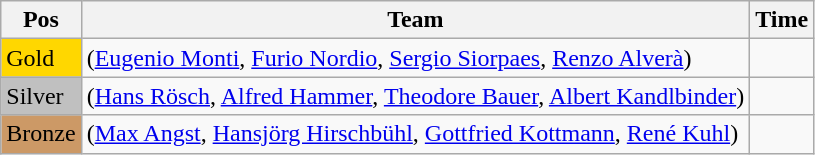<table class="wikitable">
<tr>
<th>Pos</th>
<th>Team</th>
<th>Time</th>
</tr>
<tr>
<td style="background:gold">Gold</td>
<td> (<a href='#'>Eugenio Monti</a>, <a href='#'>Furio Nordio</a>, <a href='#'>Sergio Siorpaes</a>, <a href='#'>Renzo Alverà</a>)</td>
<td></td>
</tr>
<tr>
<td style="background:silver">Silver</td>
<td> (<a href='#'>Hans Rösch</a>, <a href='#'>Alfred Hammer</a>, <a href='#'>Theodore Bauer</a>, <a href='#'>Albert Kandlbinder</a>)</td>
<td></td>
</tr>
<tr>
<td style="background:#cc9966">Bronze</td>
<td> (<a href='#'>Max Angst</a>, <a href='#'>Hansjörg Hirschbühl</a>, <a href='#'>Gottfried Kottmann</a>, <a href='#'>René Kuhl</a>)</td>
<td></td>
</tr>
</table>
